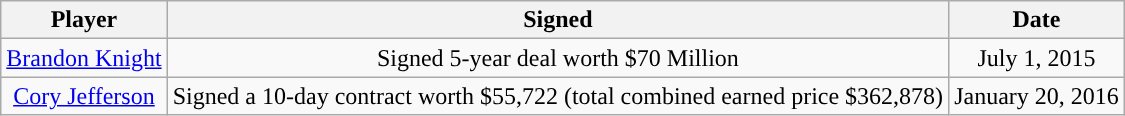<table class="wikitable sortable sortable">
<tr>
<th>Player</th>
<th>Signed</th>
<th>Date</th>
</tr>
<tr style="text-align: center">
<td><a href='#'>Brandon Knight</a></td>
<td>Signed 5-year deal worth $70 Million</td>
<td>July 1, 2015</td>
</tr>
<tr style="text-align: center">
<td><a href='#'>Cory Jefferson</a></td>
<td>Signed a 10-day contract worth $55,722 (total combined earned price $362,878)</td>
<td>January 20, 2016</td>
</tr>
</table>
